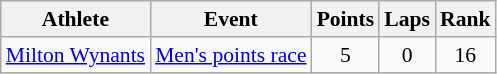<table class=wikitable style="font-size:90%">
<tr>
<th>Athlete</th>
<th>Event</th>
<th>Points</th>
<th>Laps</th>
<th>Rank</th>
</tr>
<tr align=center>
<td align=left><a href='#'>Milton Wynants</a></td>
<td align=left><a href='#'>Men's points race</a></td>
<td>5</td>
<td>0</td>
<td>16</td>
</tr>
</table>
